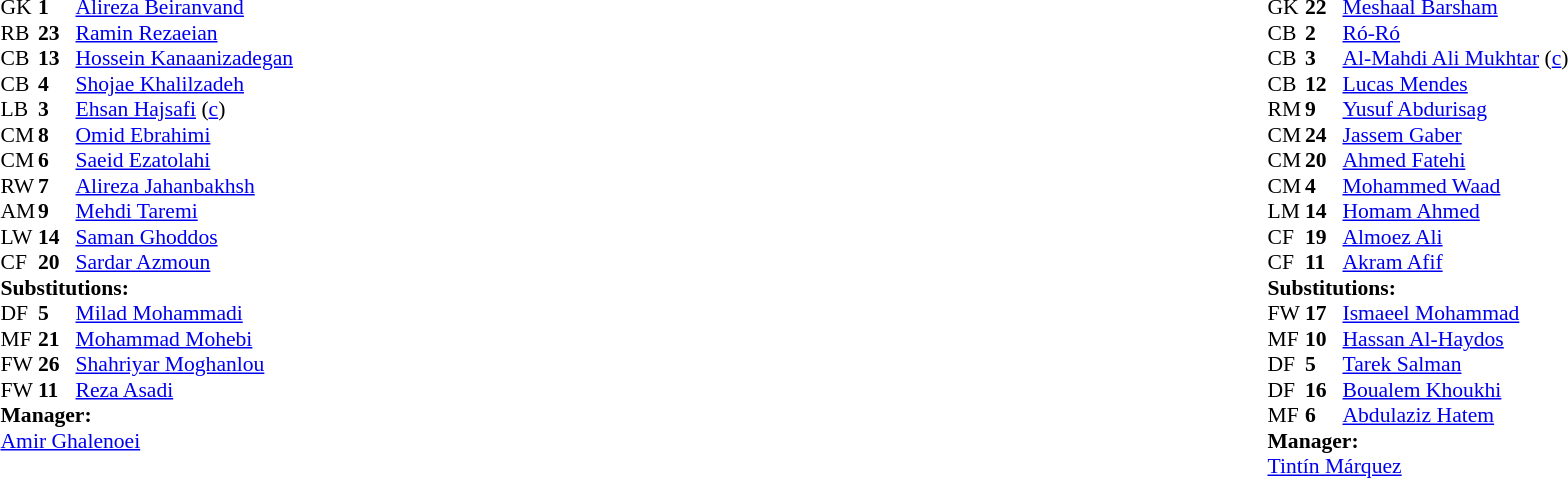<table width="100%">
<tr>
<td valign="top" width="40%"><br><table style="font-size:90%" cellspacing="0" cellpadding="0">
<tr>
<th width=25></th>
<th width=25></th>
</tr>
<tr>
<td>GK</td>
<td><strong>1</strong></td>
<td><a href='#'>Alireza Beiranvand</a></td>
</tr>
<tr>
<td>RB</td>
<td><strong>23</strong></td>
<td><a href='#'>Ramin Rezaeian</a></td>
<td></td>
<td></td>
</tr>
<tr>
<td>CB</td>
<td><strong>13</strong></td>
<td><a href='#'>Hossein Kanaanizadegan</a></td>
</tr>
<tr>
<td>CB</td>
<td><strong>4</strong></td>
<td><a href='#'>Shojae Khalilzadeh</a></td>
<td></td>
</tr>
<tr>
<td>LB</td>
<td><strong>3</strong></td>
<td><a href='#'>Ehsan Hajsafi</a> (<a href='#'>c</a>)</td>
<td></td>
<td></td>
</tr>
<tr>
<td>CM</td>
<td><strong>8</strong></td>
<td><a href='#'>Omid Ebrahimi</a></td>
<td></td>
<td></td>
</tr>
<tr>
<td>CM</td>
<td><strong>6</strong></td>
<td><a href='#'>Saeid Ezatolahi</a></td>
</tr>
<tr>
<td>RW</td>
<td><strong>7</strong></td>
<td><a href='#'>Alireza Jahanbakhsh</a></td>
</tr>
<tr>
<td>AM</td>
<td><strong>9</strong></td>
<td><a href='#'>Mehdi Taremi</a></td>
<td></td>
<td></td>
</tr>
<tr>
<td>LW</td>
<td><strong>14</strong></td>
<td><a href='#'>Saman Ghoddos</a></td>
</tr>
<tr>
<td>CF</td>
<td><strong>20</strong></td>
<td><a href='#'>Sardar Azmoun</a></td>
</tr>
<tr>
<td colspan=3><strong>Substitutions:</strong></td>
</tr>
<tr>
<td>DF</td>
<td><strong>5</strong></td>
<td><a href='#'>Milad Mohammadi</a></td>
<td></td>
<td></td>
</tr>
<tr>
<td>MF</td>
<td><strong>21</strong></td>
<td><a href='#'>Mohammad Mohebi</a></td>
<td></td>
<td></td>
</tr>
<tr>
<td>FW</td>
<td><strong>26</strong></td>
<td><a href='#'>Shahriyar Moghanlou</a></td>
<td></td>
<td></td>
</tr>
<tr>
<td>FW</td>
<td><strong>11</strong></td>
<td><a href='#'>Reza Asadi</a></td>
<td></td>
<td></td>
</tr>
<tr>
<td colspan=3><strong>Manager:</strong></td>
</tr>
<tr>
<td colspan=3><a href='#'>Amir Ghalenoei</a></td>
</tr>
</table>
</td>
<td valign="top"></td>
<td valign="top" width="50%"><br><table style="font-size:90%; margin:auto" cellspacing="0" cellpadding="0">
<tr>
<th width=25></th>
<th width=25></th>
</tr>
<tr>
<td>GK</td>
<td><strong>22</strong></td>
<td><a href='#'>Meshaal Barsham</a></td>
</tr>
<tr>
<td>CB</td>
<td><strong>2</strong></td>
<td><a href='#'>Ró-Ró</a></td>
<td></td>
<td></td>
</tr>
<tr>
<td>CB</td>
<td><strong>3</strong></td>
<td><a href='#'>Al-Mahdi Ali Mukhtar</a> (<a href='#'>c</a>)</td>
<td></td>
<td></td>
</tr>
<tr>
<td>CB</td>
<td><strong>12</strong></td>
<td><a href='#'>Lucas Mendes</a></td>
</tr>
<tr>
<td>RM</td>
<td><strong>9</strong></td>
<td><a href='#'>Yusuf Abdurisag</a></td>
<td></td>
<td></td>
</tr>
<tr>
<td>CM</td>
<td><strong>24</strong></td>
<td><a href='#'>Jassem Gaber</a></td>
<td></td>
<td></td>
</tr>
<tr>
<td>CM</td>
<td><strong>20</strong></td>
<td><a href='#'>Ahmed Fatehi</a></td>
<td></td>
</tr>
<tr>
<td>CM</td>
<td><strong>4</strong></td>
<td><a href='#'>Mohammed Waad</a></td>
</tr>
<tr>
<td>LM</td>
<td><strong>14</strong></td>
<td><a href='#'>Homam Ahmed</a></td>
<td></td>
<td></td>
</tr>
<tr>
<td>CF</td>
<td><strong>19</strong></td>
<td><a href='#'>Almoez Ali</a></td>
</tr>
<tr>
<td>CF</td>
<td><strong>11</strong></td>
<td><a href='#'>Akram Afif</a></td>
</tr>
<tr>
<td colspan=3><strong>Substitutions:</strong></td>
</tr>
<tr>
<td>FW</td>
<td><strong>17</strong></td>
<td><a href='#'>Ismaeel Mohammad</a></td>
<td></td>
<td></td>
</tr>
<tr>
<td>MF</td>
<td><strong>10</strong></td>
<td><a href='#'>Hassan Al-Haydos</a></td>
<td></td>
<td></td>
</tr>
<tr>
<td>DF</td>
<td><strong>5</strong></td>
<td><a href='#'>Tarek Salman</a></td>
<td></td>
<td></td>
</tr>
<tr>
<td>DF</td>
<td><strong>16</strong></td>
<td><a href='#'>Boualem Khoukhi</a></td>
<td></td>
<td></td>
</tr>
<tr>
<td>MF</td>
<td><strong>6</strong></td>
<td><a href='#'>Abdulaziz Hatem</a></td>
<td></td>
<td></td>
</tr>
<tr>
<td colspan=3><strong>Manager:</strong></td>
</tr>
<tr>
<td colspan=3> <a href='#'>Tintín Márquez</a></td>
</tr>
</table>
</td>
</tr>
</table>
